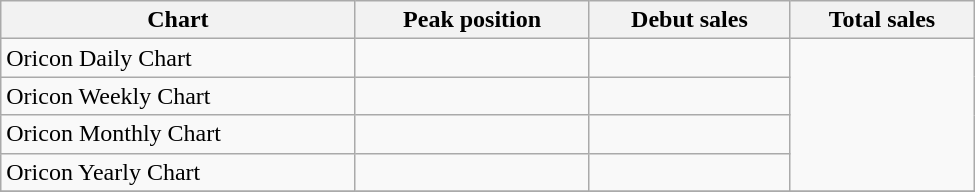<table class="wikitable" style="width:650px;">
<tr>
<th>Chart</th>
<th>Peak position</th>
<th>Debut sales</th>
<th>Total sales</th>
</tr>
<tr>
<td>Oricon Daily Chart</td>
<td></td>
<td></td>
<td rowspan="4"></td>
</tr>
<tr>
<td>Oricon Weekly Chart</td>
<td></td>
<td></td>
</tr>
<tr>
<td>Oricon Monthly Chart</td>
<td></td>
<td></td>
</tr>
<tr>
<td>Oricon Yearly Chart</td>
<td></td>
<td></td>
</tr>
<tr>
</tr>
</table>
